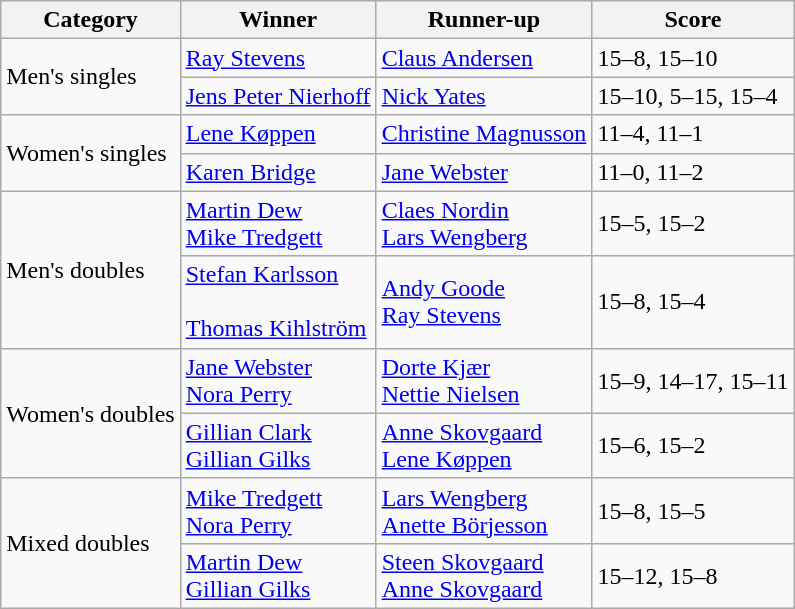<table class="wikitable">
<tr>
<th>Category</th>
<th>Winner</th>
<th>Runner-up</th>
<th>Score</th>
</tr>
<tr>
<td rowspan=2>Men's singles</td>
<td> <a href='#'>Ray Stevens</a></td>
<td> <a href='#'>Claus Andersen</a></td>
<td>15–8, 15–10</td>
</tr>
<tr>
<td> <a href='#'>Jens Peter Nierhoff</a></td>
<td> <a href='#'>Nick Yates</a></td>
<td>15–10, 5–15, 15–4</td>
</tr>
<tr>
<td rowspan=2>Women's singles</td>
<td> <a href='#'>Lene Køppen</a></td>
<td> <a href='#'>Christine Magnusson</a></td>
<td>11–4, 11–1</td>
</tr>
<tr>
<td> <a href='#'>Karen Bridge</a></td>
<td> <a href='#'>Jane Webster</a></td>
<td>11–0, 11–2</td>
</tr>
<tr>
<td rowspan=2>Men's doubles</td>
<td> <a href='#'>Martin Dew</a><br> <a href='#'>Mike Tredgett</a></td>
<td> <a href='#'>Claes Nordin</a><br> <a href='#'>Lars Wengberg</a></td>
<td>15–5, 15–2</td>
</tr>
<tr>
<td> <a href='#'>Stefan Karlsson</a><br><br> <a href='#'>Thomas Kihlström</a></td>
<td> <a href='#'>Andy Goode</a><br> <a href='#'>Ray Stevens</a></td>
<td>15–8, 15–4</td>
</tr>
<tr>
<td rowspan=2>Women's doubles</td>
<td> <a href='#'>Jane Webster</a><br> <a href='#'>Nora Perry</a></td>
<td> <a href='#'>Dorte Kjær</a><br> <a href='#'>Nettie Nielsen</a></td>
<td>15–9, 14–17, 15–11</td>
</tr>
<tr>
<td> <a href='#'>Gillian Clark</a><br>  <a href='#'>Gillian Gilks</a></td>
<td> <a href='#'>Anne Skovgaard</a><br> <a href='#'>Lene Køppen</a></td>
<td>15–6, 15–2</td>
</tr>
<tr>
<td rowspan=2>Mixed doubles</td>
<td> <a href='#'>Mike Tredgett</a><br> <a href='#'>Nora Perry</a></td>
<td> <a href='#'>Lars Wengberg</a><br> <a href='#'>Anette Börjesson</a></td>
<td>15–8, 15–5</td>
</tr>
<tr>
<td> <a href='#'>Martin Dew</a><br> <a href='#'>Gillian Gilks</a></td>
<td> <a href='#'>Steen Skovgaard</a><br> <a href='#'>Anne Skovgaard</a></td>
<td>15–12, 15–8</td>
</tr>
</table>
